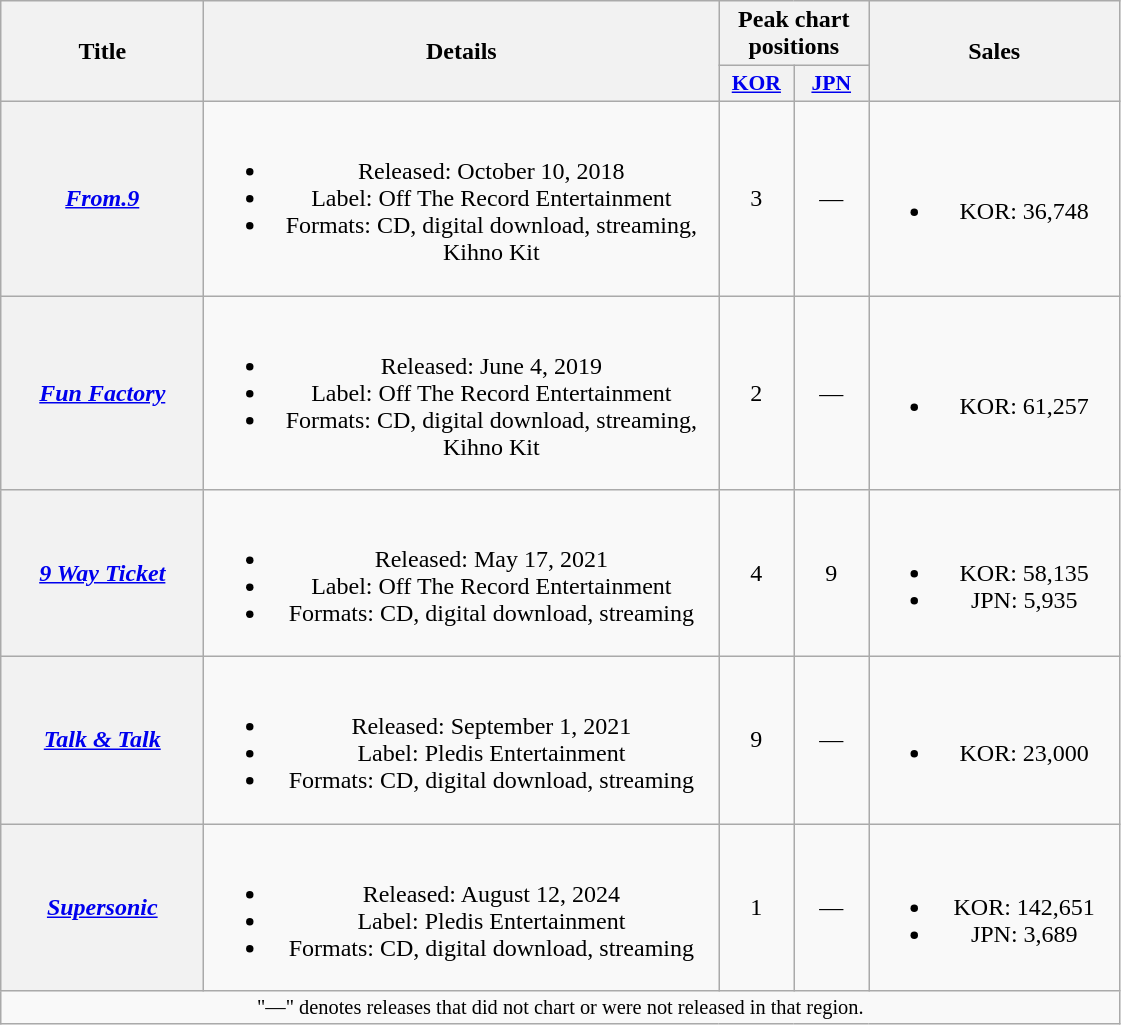<table class="wikitable plainrowheaders" style="text-align:center">
<tr>
<th scope="col" rowspan="2" style="width:8em">Title</th>
<th scope="col" rowspan="2" style="width:21em">Details</th>
<th scope="col" colspan="2">Peak chart <br>positions</th>
<th scope="col" rowspan="2" style="width:10em">Sales</th>
</tr>
<tr>
<th scope="col" style="width:3em;font-size:90%"><a href='#'>KOR</a><br></th>
<th scope="col" style="width:3em;font-size:90%"><a href='#'>JPN</a><br></th>
</tr>
<tr>
<th scope="row"><em><a href='#'>From.9</a></em></th>
<td><br><ul><li>Released: October 10, 2018</li><li>Label: Off The Record Entertainment</li><li>Formats: CD, digital download, streaming, Kihno Kit</li></ul></td>
<td>3</td>
<td>—</td>
<td><br><ul><li>KOR: 36,748</li></ul></td>
</tr>
<tr>
<th scope="row"><em><a href='#'>Fun Factory</a></em></th>
<td><br><ul><li>Released: June 4, 2019</li><li>Label: Off The Record Entertainment</li><li>Formats: CD, digital download, streaming, Kihno Kit</li></ul></td>
<td>2</td>
<td>—</td>
<td><br><ul><li>KOR: 61,257</li></ul></td>
</tr>
<tr>
<th scope="row"><em><a href='#'>9 Way Ticket</a></em></th>
<td><br><ul><li>Released: May 17, 2021</li><li>Label: Off The Record Entertainment</li><li>Formats: CD, digital download, streaming</li></ul></td>
<td>4</td>
<td>9</td>
<td><br><ul><li>KOR: 58,135</li><li>JPN: 5,935</li></ul></td>
</tr>
<tr>
<th scope="row"><em><a href='#'>Talk & Talk</a></em></th>
<td><br><ul><li>Released: September 1, 2021</li><li>Label: Pledis Entertainment</li><li>Formats: CD, digital download, streaming</li></ul></td>
<td>9</td>
<td>—</td>
<td><br><ul><li>KOR: 23,000</li></ul></td>
</tr>
<tr>
<th scope="row"><em><a href='#'>Supersonic</a></em></th>
<td><br><ul><li>Released: August 12, 2024</li><li>Label: Pledis Entertainment</li><li>Formats: CD, digital download, streaming</li></ul></td>
<td>1</td>
<td>—</td>
<td><br><ul><li>KOR: 142,651</li><li>JPN: 3,689 </li></ul></td>
</tr>
<tr>
<td colspan="5" style="font-size:85%">"—" denotes releases that did not chart or were not released in that region.</td>
</tr>
</table>
